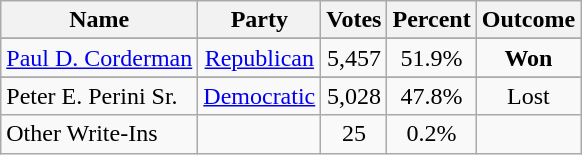<table class=wikitable style="text-align:center">
<tr>
<th>Name</th>
<th>Party</th>
<th>Votes</th>
<th>Percent</th>
<th>Outcome</th>
</tr>
<tr>
</tr>
<tr>
<td align=left><a href='#'>Paul D. Corderman</a></td>
<td><a href='#'>Republican</a></td>
<td>5,457</td>
<td>51.9%</td>
<td><strong>Won</strong></td>
</tr>
<tr>
</tr>
<tr>
<td align=left>Peter E. Perini Sr.</td>
<td><a href='#'>Democratic</a></td>
<td>5,028</td>
<td>47.8%</td>
<td>Lost</td>
</tr>
<tr>
<td align=left>Other Write-Ins</td>
<td></td>
<td>25</td>
<td>0.2%</td>
<td></td>
</tr>
</table>
